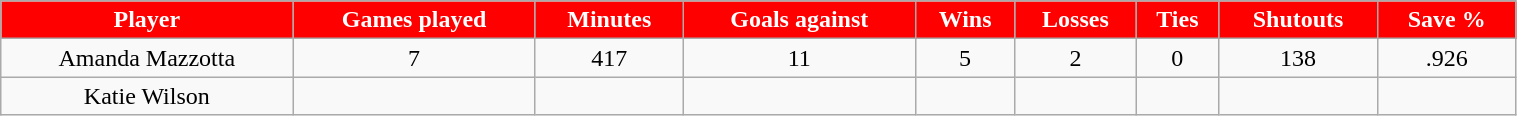<table class="wikitable" width="80%">
<tr align="center"  style="background:red;color:white;">
<td><strong>Player</strong></td>
<td><strong>Games played</strong></td>
<td><strong>Minutes</strong></td>
<td><strong>Goals against</strong></td>
<td><strong>Wins</strong></td>
<td><strong>Losses</strong></td>
<td><strong>Ties</strong></td>
<td><strong>Shutouts</strong></td>
<td><strong>Save %</strong></td>
</tr>
<tr align="center" bgcolor="">
<td>Amanda Mazzotta</td>
<td>7</td>
<td>417</td>
<td>11</td>
<td>5</td>
<td>2</td>
<td>0</td>
<td>138</td>
<td>.926</td>
</tr>
<tr align="center" bgcolor="">
<td>Katie Wilson</td>
<td></td>
<td></td>
<td></td>
<td></td>
<td></td>
<td></td>
<td></td>
<td></td>
</tr>
</table>
